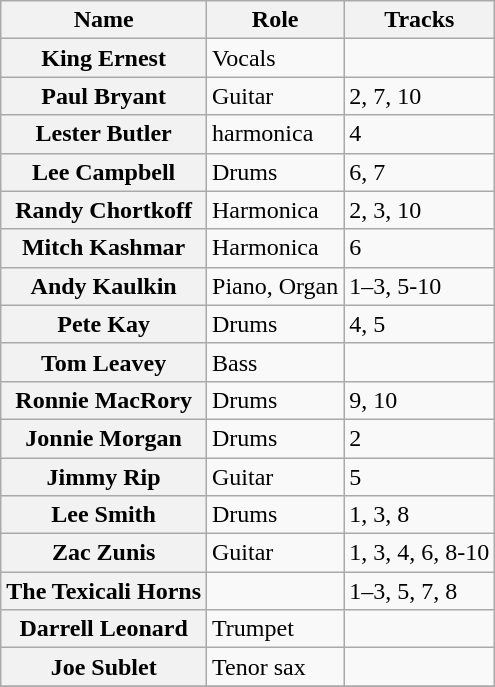<table class="wikitable plainrowheaders sortable">
<tr>
<th scope="col">Name</th>
<th scope="col">Role</th>
<th scope="col" class="unsortable">Tracks</th>
</tr>
<tr>
<th scope="row">King Ernest</th>
<td>Vocals</td>
<td></td>
</tr>
<tr>
<th scope="row">Paul Bryant</th>
<td>Guitar</td>
<td>2, 7, 10</td>
</tr>
<tr>
<th scope="row">Lester Butler</th>
<td>harmonica</td>
<td>4</td>
</tr>
<tr>
<th scope="row">Lee Campbell</th>
<td>Drums</td>
<td>6, 7</td>
</tr>
<tr>
<th scope="row">Randy Chortkoff</th>
<td>Harmonica</td>
<td>2, 3, 10</td>
</tr>
<tr>
<th scope="row">Mitch Kashmar</th>
<td>Harmonica</td>
<td>6</td>
</tr>
<tr>
<th scope="row">Andy Kaulkin</th>
<td>Piano, Organ</td>
<td>1–3, 5-10</td>
</tr>
<tr>
<th scope="row">Pete Kay</th>
<td>Drums</td>
<td>4, 5</td>
</tr>
<tr>
<th scope="row">Tom Leavey</th>
<td>Bass</td>
<td></td>
</tr>
<tr>
<th scope="row">Ronnie MacRory</th>
<td>Drums</td>
<td>9, 10</td>
</tr>
<tr>
<th scope="row">Jonnie Morgan</th>
<td>Drums</td>
<td>2</td>
</tr>
<tr>
<th scope="row">Jimmy Rip</th>
<td>Guitar</td>
<td>5</td>
</tr>
<tr>
<th scope="row">Lee Smith</th>
<td>Drums</td>
<td>1, 3, 8</td>
</tr>
<tr>
<th scope="row">Zac Zunis</th>
<td>Guitar</td>
<td>1, 3, 4, 6, 8-10</td>
</tr>
<tr>
<th scope="row">The Texicali Horns</th>
<td></td>
<td>1–3, 5, 7, 8</td>
</tr>
<tr>
<th scope="row">Darrell Leonard</th>
<td>Trumpet</td>
<td></td>
</tr>
<tr>
<th scope="row">Joe Sublet</th>
<td>Tenor sax</td>
<td></td>
</tr>
<tr>
</tr>
</table>
